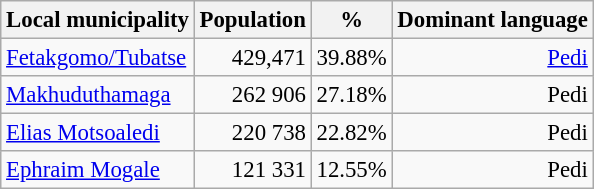<table class="wikitable" style="font-size: 95%; text-align: right">
<tr>
<th>Local municipality</th>
<th>Population</th>
<th>%</th>
<th>Dominant language</th>
</tr>
<tr>
<td align=left><a href='#'>Fetakgomo/Tubatse</a></td>
<td>429,471</td>
<td>39.88%</td>
<td><a href='#'>Pedi</a></td>
</tr>
<tr>
<td align=left><a href='#'>Makhuduthamaga</a></td>
<td>262 906</td>
<td>27.18%</td>
<td>Pedi</td>
</tr>
<tr>
<td align=left><a href='#'>Elias Motsoaledi</a></td>
<td>220 738</td>
<td>22.82%</td>
<td>Pedi</td>
</tr>
<tr>
<td align=left><a href='#'>Ephraim Mogale</a></td>
<td>121 331</td>
<td>12.55%</td>
<td>Pedi</td>
</tr>
</table>
